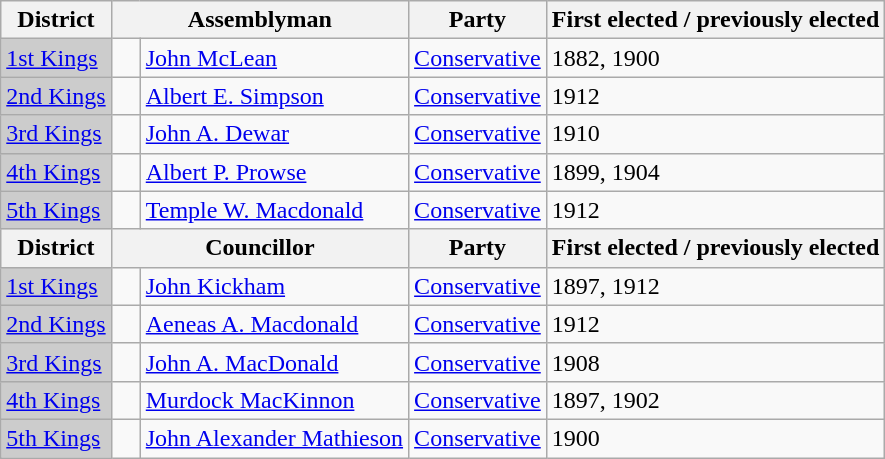<table class="wikitable sortable">
<tr>
<th>District</th>
<th colspan="2">Assemblyman</th>
<th>Party</th>
<th>First elected / previously elected</th>
</tr>
<tr>
<td bgcolor="CCCCCC"><a href='#'>1st Kings</a></td>
<td>   </td>
<td><a href='#'>John McLean</a></td>
<td><a href='#'>Conservative</a></td>
<td>1882, 1900</td>
</tr>
<tr>
<td bgcolor="CCCCCC"><a href='#'>2nd Kings</a></td>
<td>   </td>
<td><a href='#'>Albert E. Simpson</a></td>
<td><a href='#'>Conservative</a></td>
<td>1912</td>
</tr>
<tr>
<td bgcolor="CCCCCC"><a href='#'>3rd Kings</a></td>
<td>   </td>
<td><a href='#'>John A. Dewar</a></td>
<td><a href='#'>Conservative</a></td>
<td>1910</td>
</tr>
<tr>
<td bgcolor="CCCCCC"><a href='#'>4th Kings</a></td>
<td>   </td>
<td><a href='#'>Albert P. Prowse</a></td>
<td><a href='#'>Conservative</a></td>
<td>1899, 1904</td>
</tr>
<tr>
<td bgcolor="CCCCCC"><a href='#'>5th Kings</a></td>
<td>   </td>
<td><a href='#'>Temple W. Macdonald</a></td>
<td><a href='#'>Conservative</a></td>
<td>1912</td>
</tr>
<tr>
<th>District</th>
<th colspan="2">Councillor</th>
<th>Party</th>
<th>First elected / previously elected</th>
</tr>
<tr>
<td bgcolor="CCCCCC"><a href='#'>1st Kings</a></td>
<td>   </td>
<td><a href='#'>John Kickham</a></td>
<td><a href='#'>Conservative</a></td>
<td>1897, 1912</td>
</tr>
<tr>
<td bgcolor="CCCCCC"><a href='#'>2nd Kings</a></td>
<td>   </td>
<td><a href='#'>Aeneas A. Macdonald</a></td>
<td><a href='#'>Conservative</a></td>
<td>1912</td>
</tr>
<tr>
<td bgcolor="CCCCCC"><a href='#'>3rd Kings</a></td>
<td>   </td>
<td><a href='#'>John A. MacDonald</a></td>
<td><a href='#'>Conservative</a></td>
<td>1908</td>
</tr>
<tr>
<td bgcolor="CCCCCC"><a href='#'>4th Kings</a></td>
<td>   </td>
<td><a href='#'>Murdock MacKinnon</a></td>
<td><a href='#'>Conservative</a></td>
<td>1897, 1902</td>
</tr>
<tr>
<td bgcolor="CCCCCC"><a href='#'>5th Kings</a></td>
<td>   </td>
<td><a href='#'>John Alexander Mathieson</a></td>
<td><a href='#'>Conservative</a></td>
<td>1900</td>
</tr>
</table>
